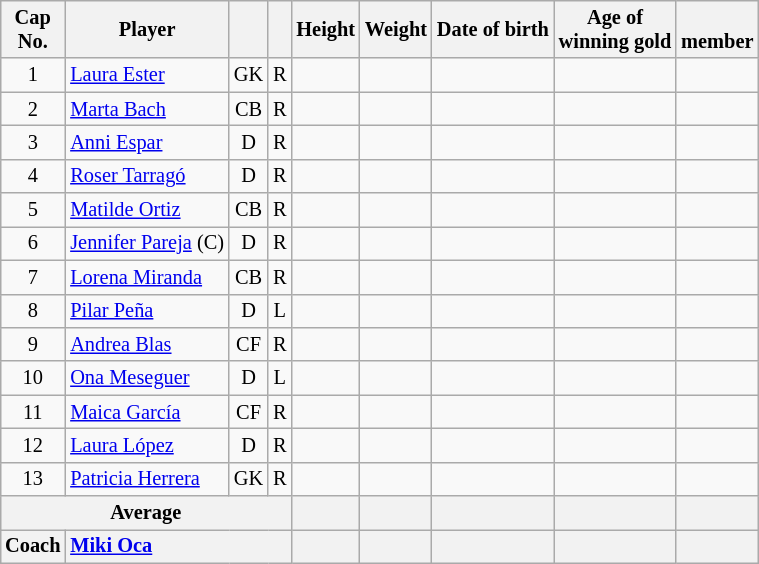<table class="wikitable sortable" style="text-align: center; font-size: 85%; margin-left: 1em;">
<tr>
<th>Cap<br>No.</th>
<th>Player</th>
<th></th>
<th></th>
<th>Height</th>
<th>Weight</th>
<th>Date of birth</th>
<th>Age of<br>winning gold</th>
<th><br>member</th>
</tr>
<tr>
<td>1</td>
<td style="text-align: left;" data-sort-value="Ester, Laura"><a href='#'>Laura Ester</a></td>
<td>GK</td>
<td>R</td>
<td style="text-align: left;"></td>
<td style="text-align: right;"></td>
<td style="text-align: right;"></td>
<td style="text-align: left;"></td>
<td></td>
</tr>
<tr>
<td>2</td>
<td style="text-align: left;" data-sort-value="Bach, Marta"><a href='#'>Marta Bach</a></td>
<td>CB</td>
<td>R</td>
<td style="text-align: left;"></td>
<td style="text-align: right;"></td>
<td style="text-align: right;"></td>
<td style="text-align: left;"></td>
<td></td>
</tr>
<tr>
<td>3</td>
<td style="text-align: left;" data-sort-value="Espar, Anni"><a href='#'>Anni Espar</a></td>
<td>D</td>
<td>R</td>
<td style="text-align: left;"></td>
<td style="text-align: right;"></td>
<td style="text-align: right;"></td>
<td style="text-align: left;"></td>
<td></td>
</tr>
<tr>
<td>4</td>
<td style="text-align: left;" data-sort-value="Tarragó, Roser"><a href='#'>Roser Tarragó</a></td>
<td>D</td>
<td>R</td>
<td style="text-align: left;"></td>
<td style="text-align: right;"></td>
<td style="text-align: right;"></td>
<td style="text-align: left;"></td>
<td></td>
</tr>
<tr>
<td>5</td>
<td style="text-align: left;" data-sort-value="Ortiz, Matilde"><a href='#'>Matilde Ortiz</a></td>
<td>CB</td>
<td>R</td>
<td style="text-align: left;"></td>
<td style="text-align: right;"></td>
<td style="text-align: right;"></td>
<td style="text-align: left;"></td>
<td></td>
</tr>
<tr>
<td>6</td>
<td style="text-align: left;" data-sort-value="Pareja, Jennifer"><a href='#'>Jennifer Pareja</a> (C)</td>
<td>D</td>
<td>R</td>
<td style="text-align: left;"></td>
<td style="text-align: right;"></td>
<td style="text-align: right;"></td>
<td style="text-align: left;"></td>
<td></td>
</tr>
<tr>
<td>7</td>
<td style="text-align: left;" data-sort-value="Miranda, Lorena"><a href='#'>Lorena Miranda</a></td>
<td>CB</td>
<td>R</td>
<td style="text-align: left;"></td>
<td style="text-align: right;"></td>
<td style="text-align: right;"></td>
<td style="text-align: left;"></td>
<td></td>
</tr>
<tr>
<td>8</td>
<td style="text-align: left;" data-sort-value="Peña, María del Pilar"><a href='#'>Pilar Peña</a></td>
<td>D</td>
<td>L</td>
<td style="text-align: left;"></td>
<td style="text-align: right;"></td>
<td style="text-align: right;"></td>
<td style="text-align: left;"></td>
<td></td>
</tr>
<tr>
<td>9</td>
<td style="text-align: left;" data-sort-value="Blas, Andrea"><a href='#'>Andrea Blas</a></td>
<td>CF</td>
<td>R</td>
<td style="text-align: left;"></td>
<td style="text-align: right;"></td>
<td style="text-align: right;"></td>
<td style="text-align: left;"></td>
<td></td>
</tr>
<tr>
<td>10</td>
<td style="text-align: left;" data-sort-value="Meseguer, Ona"><a href='#'>Ona Meseguer</a></td>
<td>D</td>
<td>L</td>
<td style="text-align: left;"></td>
<td style="text-align: right;"></td>
<td style="text-align: right;"></td>
<td style="text-align: left;"></td>
<td></td>
</tr>
<tr>
<td>11</td>
<td style="text-align: left;" data-sort-value="García Godoy, Maica"><a href='#'>Maica García</a></td>
<td>CF</td>
<td>R</td>
<td style="text-align: left;"></td>
<td style="text-align: right;"></td>
<td style="text-align: right;"></td>
<td style="text-align: left;"></td>
<td></td>
</tr>
<tr>
<td>12</td>
<td style="text-align: left;" data-sort-value="López, Laura"><a href='#'>Laura López</a></td>
<td>D</td>
<td>R</td>
<td style="text-align: left;"></td>
<td style="text-align: right;"></td>
<td style="text-align: right;"></td>
<td style="text-align: left;"></td>
<td></td>
</tr>
<tr>
<td>13</td>
<td style="text-align: left;" data-sort-value="Herrera, Patricia"><a href='#'>Patricia Herrera</a></td>
<td>GK</td>
<td>R</td>
<td style="text-align: left;"></td>
<td style="text-align: right;"></td>
<td style="text-align: right;"></td>
<td style="text-align: left;"></td>
<td></td>
</tr>
<tr>
<th colspan="4">Average</th>
<th style="text-align: left;"></th>
<th style="text-align: right;"></th>
<th style="text-align: right;"></th>
<th style="text-align: left;"></th>
<th></th>
</tr>
<tr>
<th>Coach</th>
<th colspan="3" style="text-align: left;"><a href='#'>Miki Oca</a></th>
<th style="text-align: left;"></th>
<th></th>
<th style="text-align: right;"></th>
<th style="text-align: left;"></th>
<th></th>
</tr>
</table>
